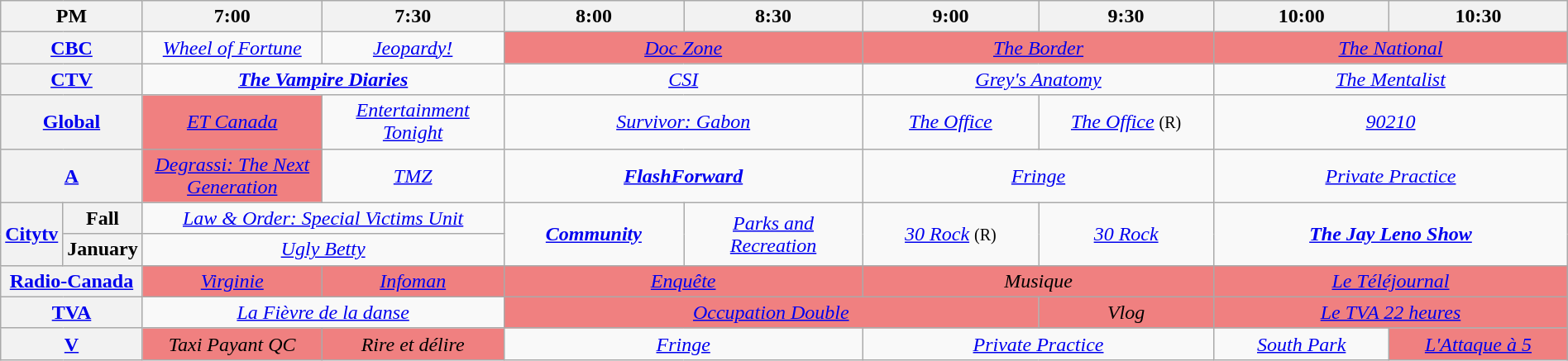<table class="wikitable" style="width:100%;">
<tr>
<th style="width:4%;"colspan="2">PM</th>
<th style="width:12%;">7:00</th>
<th style="width:12%;">7:30</th>
<th style="width:12%;">8:00</th>
<th style="width:12%;">8:30</th>
<th style="width:12%;">9:00</th>
<th style="width:12%;">9:30</th>
<th style="width:12%;">10:00</th>
<th style="width:12%;">10:30</th>
</tr>
<tr style="text-align:center;">
<th colspan="2"><a href='#'>CBC</a></th>
<td style="text-align:center;"><em><a href='#'>Wheel of Fortune</a></em></td>
<td style="text-align:center;"><em><a href='#'>Jeopardy!</a></em></td>
<td colspan="2"  style="text-align:center; background:#f08080;"><em><a href='#'>Doc Zone</a></em></td>
<td colspan="2"  style="text-align:center; background:#f08080;"><em><a href='#'>The Border</a></em></td>
<td colspan="2"  style="text-align:center; background:#f08080;"><em><a href='#'>The National</a></em></td>
</tr>
<tr style="text-align:center;">
<th colspan="2"><a href='#'>CTV</a></th>
<td colspan="2" style="text-align:center;"><strong><em><a href='#'>The Vampire Diaries</a></em></strong></td>
<td colspan="2" style="text-align:center;"><em><a href='#'>CSI</a></em></td>
<td colspan="2" style="text-align:center;"><em><a href='#'>Grey's Anatomy</a></em></td>
<td colspan="2" style="text-align:center;"><em><a href='#'>The Mentalist</a></em></td>
</tr>
<tr style="text-align:center;">
<th colspan="2"><a href='#'>Global</a></th>
<td style="text-align:center; background:#f08080;"><em><a href='#'>ET Canada</a></em></td>
<td style="text-align:center;"><em><a href='#'>Entertainment Tonight</a></em></td>
<td colspan="2" style="text-align:center;"><em><a href='#'>Survivor: Gabon</a></em></td>
<td style="text-align:center;"><em><a href='#'>The Office</a></em></td>
<td style="text-align:center;"><em><a href='#'>The Office</a></em> <small>(R)</small></td>
<td colspan="2" style="text-align:center;"><em><a href='#'>90210</a></em></td>
</tr>
<tr style="text-align:center;">
<th colspan="2"><a href='#'>A</a></th>
<td style="background:#f08080;"><em><a href='#'>Degrassi: The Next Generation</a></em></td>
<td><em><a href='#'>TMZ</a></em></td>
<td colspan="2"><strong><em><a href='#'>FlashForward</a></em></strong></td>
<td colspan="2"><em><a href='#'>Fringe</a></em></td>
<td colspan="2"><em><a href='#'>Private Practice</a></em></td>
</tr>
<tr style="text-align:center;">
<th rowspan="2"><a href='#'>Citytv</a></th>
<th>Fall</th>
<td colspan="2" style="text-align:center;"><em><a href='#'>Law & Order: Special Victims Unit</a></em></td>
<td style="text-align:center;"rowspan="2"><strong><em><a href='#'>Community</a></em></strong></td>
<td style="text-align:center;"rowspan="2"><em><a href='#'>Parks and Recreation</a></em></td>
<td style="text-align:center;"rowspan="2"><em><a href='#'>30 Rock</a></em> <small>(R)</small></td>
<td style="text-align:center;"rowspan="2"><em><a href='#'>30 Rock</a></em></td>
<td colspan="2" style="text-align:center;"rowspan="2"><strong><em><a href='#'>The Jay Leno Show</a></em></strong></td>
</tr>
<tr style="text-align:center;">
<th>January</th>
<td colspan="2" style="text-align:center;"><em><a href='#'>Ugly Betty</a></em></td>
</tr>
<tr>
<th colspan="2"><a href='#'>Radio-Canada</a></th>
<td style="text-align:center; background:#f08080;"><em><a href='#'>Virginie</a></em></td>
<td style="text-align:center; background:#f08080;"><em><a href='#'>Infoman</a></em></td>
<td colspan="2"  style="text-align:center; background:#f08080;"><em><a href='#'>Enquête</a></em></td>
<td colspan="2"  style="text-align:center; background:#f08080;"><em>Musique</em></td>
<td colspan="2"  style="text-align:center; background:#f08080;"><em><a href='#'>Le Téléjournal</a></em></td>
</tr>
<tr style="text-align:center;">
<th colspan="2"><a href='#'>TVA</a></th>
<td colspan="2" style="text-align:center;"><em><a href='#'>La Fièvre de la danse</a></em></td>
<td colspan="3"  style="text-align:center; background:#f08080;"><em><a href='#'>Occupation Double</a></em></td>
<td style="text-align:center; background:#f08080;"><em>Vlog</em></td>
<td colspan="2"  style="text-align:center; background:#f08080;"><em><a href='#'>Le TVA 22 heures</a></em></td>
</tr>
<tr style="text-align:center;">
<th colspan="2"><a href='#'>V</a></th>
<td style="text-align:center; background:#f08080;"><em>Taxi Payant QC</em></td>
<td style="text-align:center; background:#f08080;"><em>Rire et délire</em></td>
<td colspan="2" style="text-align:center;"><em><a href='#'>Fringe</a></em></td>
<td colspan="2" style="text-align:center;"><em><a href='#'>Private Practice</a></em></td>
<td style="text-align:center;"><em><a href='#'>South Park</a></em></td>
<td style="text-align:center; background:#f08080;"><em><a href='#'>L'Attaque à 5</a></em></td>
</tr>
</table>
